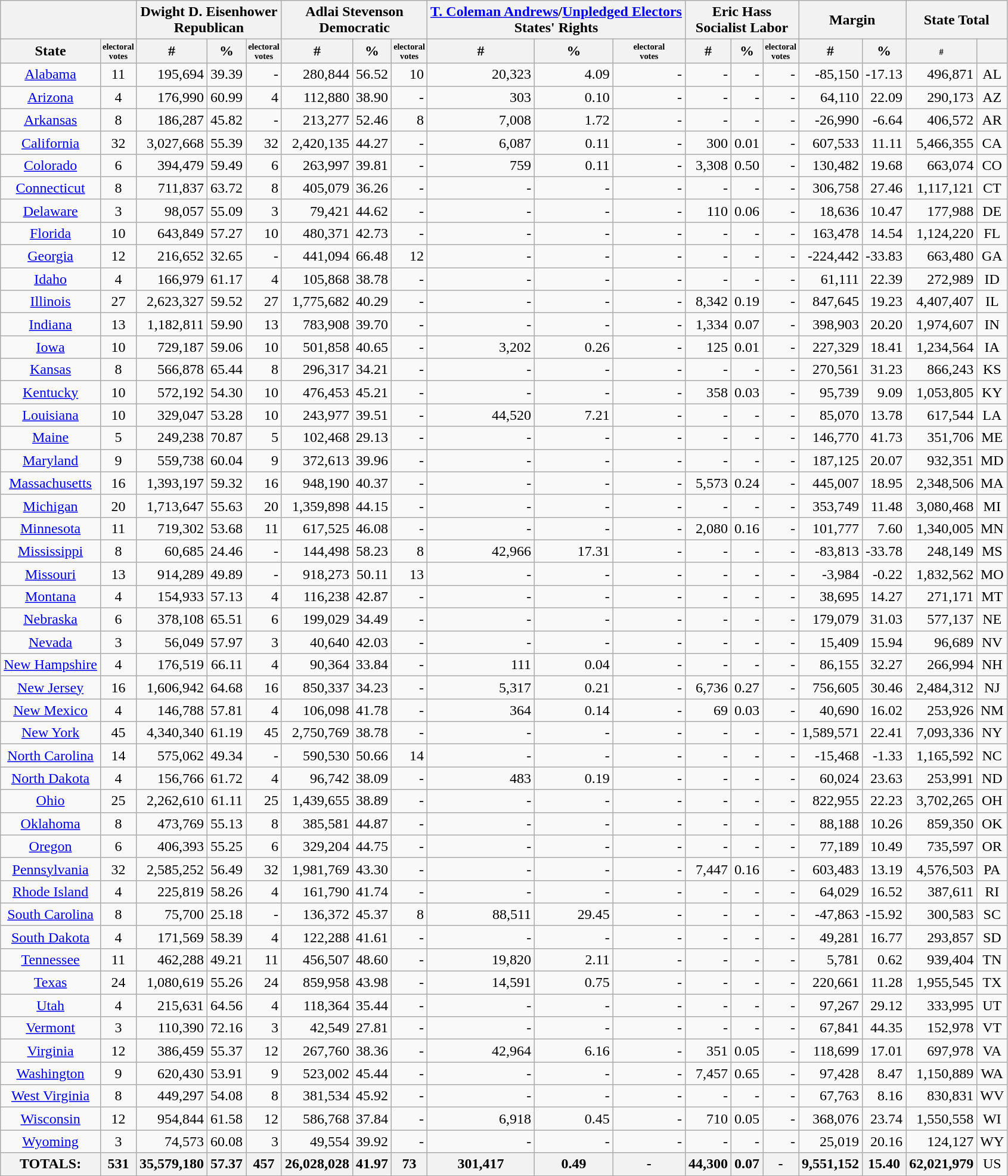<table class="wikitable sortable" style="text-align:right">
<tr>
<th colspan=2></th>
<th align=center colspan=3>Dwight D. Eisenhower<br>Republican</th>
<th align=center colspan=3>Adlai Stevenson<br>Democratic</th>
<th align=center colspan=3><a href='#'>T. Coleman Andrews</a>/<a href='#'>Unpledged Electors</a><br> States' Rights</th>
<th align=center colspan=3>Eric Hass<br> Socialist Labor</th>
<th align=center colspan=2>Margin</th>
<th align=center colspan=2>State Total</th>
</tr>
<tr>
<th align=center>State</th>
<th style="text-align:center; font-size: 60%" data-sort-type="number">electoral<br>votes</th>
<th align=center data-sort-type="number">#</th>
<th align=center data-sort-type="number">%</th>
<th style="text-align:center; font-size: 60%" data-sort-type="number">electoral<br>votes</th>
<th align=center data-sort-type="number">#</th>
<th align=center data-sort-type="number">%</th>
<th style="text-align:center; font-size: 60%" data-sort-type="number">electoral<br>votes</th>
<th align=center data-sort-type="number">#</th>
<th align=center data-sort-type="number">%</th>
<th style="text-align:center; font-size: 60%" data-sort-type="number">electoral<br>votes</th>
<th align=center data-sort-type="number">#</th>
<th align=center data-sort-type="number">%</th>
<th style="text-align:center; font-size: 60%" data-sort-type="number">electoral<br>votes</th>
<th align=center data-sort-type="number">#</th>
<th align=center data-sort-type="number">%</th>
<th style="text-align:center; font-size: 60%" data-sort-type="number">#</th>
<th></th>
</tr>
<tr>
<td style="text-align:center;"><a href='#'>Alabama</a></td>
<td style="text-align:center;">11</td>
<td>195,694</td>
<td>39.39</td>
<td>-</td>
<td>280,844</td>
<td>56.52</td>
<td>10</td>
<td>20,323</td>
<td>4.09</td>
<td>-</td>
<td>-</td>
<td>-</td>
<td>-</td>
<td>-85,150</td>
<td>-17.13</td>
<td>496,871</td>
<td style="text-align:center;">AL</td>
</tr>
<tr>
<td style="text-align:center;"><a href='#'>Arizona</a></td>
<td style="text-align:center;">4</td>
<td>176,990</td>
<td>60.99</td>
<td>4</td>
<td>112,880</td>
<td>38.90</td>
<td>-</td>
<td>303</td>
<td>0.10</td>
<td>-</td>
<td>-</td>
<td>-</td>
<td>-</td>
<td>64,110</td>
<td>22.09</td>
<td>290,173</td>
<td style="text-align:center;">AZ</td>
</tr>
<tr>
<td style="text-align:center;"><a href='#'>Arkansas</a></td>
<td style="text-align:center;">8</td>
<td>186,287</td>
<td>45.82</td>
<td>-</td>
<td>213,277</td>
<td>52.46</td>
<td>8</td>
<td>7,008</td>
<td>1.72</td>
<td>-</td>
<td>-</td>
<td>-</td>
<td>-</td>
<td>-26,990</td>
<td>-6.64</td>
<td>406,572</td>
<td style="text-align:center;">AR</td>
</tr>
<tr>
<td style="text-align:center;"><a href='#'>California</a></td>
<td style="text-align:center;">32</td>
<td>3,027,668</td>
<td>55.39</td>
<td>32</td>
<td>2,420,135</td>
<td>44.27</td>
<td>-</td>
<td>6,087</td>
<td>0.11</td>
<td>-</td>
<td>300</td>
<td>0.01</td>
<td>-</td>
<td>607,533</td>
<td>11.11</td>
<td>5,466,355</td>
<td style="text-align:center;">CA</td>
</tr>
<tr>
<td style="text-align:center;"><a href='#'>Colorado</a></td>
<td style="text-align:center;">6</td>
<td>394,479</td>
<td>59.49</td>
<td>6</td>
<td>263,997</td>
<td>39.81</td>
<td>-</td>
<td>759</td>
<td>0.11</td>
<td>-</td>
<td>3,308</td>
<td>0.50</td>
<td>-</td>
<td>130,482</td>
<td>19.68</td>
<td>663,074</td>
<td style="text-align:center;">CO</td>
</tr>
<tr>
<td style="text-align:center;"><a href='#'>Connecticut</a></td>
<td style="text-align:center;">8</td>
<td>711,837</td>
<td>63.72</td>
<td>8</td>
<td>405,079</td>
<td>36.26</td>
<td>-</td>
<td>-</td>
<td>-</td>
<td>-</td>
<td>-</td>
<td>-</td>
<td>-</td>
<td>306,758</td>
<td>27.46</td>
<td>1,117,121</td>
<td style="text-align:center;">CT</td>
</tr>
<tr>
<td style="text-align:center;"><a href='#'>Delaware</a></td>
<td style="text-align:center;">3</td>
<td>98,057</td>
<td>55.09</td>
<td>3</td>
<td>79,421</td>
<td>44.62</td>
<td>-</td>
<td>-</td>
<td>-</td>
<td>-</td>
<td>110</td>
<td>0.06</td>
<td>-</td>
<td>18,636</td>
<td>10.47</td>
<td>177,988</td>
<td style="text-align:center;">DE</td>
</tr>
<tr>
<td style="text-align:center;"><a href='#'>Florida</a></td>
<td style="text-align:center;">10</td>
<td>643,849</td>
<td>57.27</td>
<td>10</td>
<td>480,371</td>
<td>42.73</td>
<td>-</td>
<td>-</td>
<td>-</td>
<td>-</td>
<td>-</td>
<td>-</td>
<td>-</td>
<td>163,478</td>
<td>14.54</td>
<td>1,124,220</td>
<td style="text-align:center;">FL</td>
</tr>
<tr>
<td style="text-align:center;"><a href='#'>Georgia</a></td>
<td style="text-align:center;">12</td>
<td>216,652</td>
<td>32.65</td>
<td>-</td>
<td>441,094</td>
<td>66.48</td>
<td>12</td>
<td>-</td>
<td>-</td>
<td>-</td>
<td>-</td>
<td>-</td>
<td>-</td>
<td>-224,442</td>
<td>-33.83</td>
<td>663,480</td>
<td style="text-align:center;">GA</td>
</tr>
<tr>
<td style="text-align:center;"><a href='#'>Idaho</a></td>
<td style="text-align:center;">4</td>
<td>166,979</td>
<td>61.17</td>
<td>4</td>
<td>105,868</td>
<td>38.78</td>
<td>-</td>
<td>-</td>
<td>-</td>
<td>-</td>
<td>-</td>
<td>-</td>
<td>-</td>
<td>61,111</td>
<td>22.39</td>
<td>272,989</td>
<td style="text-align:center;">ID</td>
</tr>
<tr>
<td style="text-align:center;"><a href='#'>Illinois</a></td>
<td style="text-align:center;">27</td>
<td>2,623,327</td>
<td>59.52</td>
<td>27</td>
<td>1,775,682</td>
<td>40.29</td>
<td>-</td>
<td>-</td>
<td>-</td>
<td>-</td>
<td>8,342</td>
<td>0.19</td>
<td>-</td>
<td>847,645</td>
<td>19.23</td>
<td>4,407,407</td>
<td style="text-align:center;">IL</td>
</tr>
<tr>
<td style="text-align:center;"><a href='#'>Indiana</a></td>
<td style="text-align:center;">13</td>
<td>1,182,811</td>
<td>59.90</td>
<td>13</td>
<td>783,908</td>
<td>39.70</td>
<td>-</td>
<td>-</td>
<td>-</td>
<td>-</td>
<td>1,334</td>
<td>0.07</td>
<td>-</td>
<td>398,903</td>
<td>20.20</td>
<td>1,974,607</td>
<td style="text-align:center;">IN</td>
</tr>
<tr>
<td style="text-align:center;"><a href='#'>Iowa</a></td>
<td style="text-align:center;">10</td>
<td>729,187</td>
<td>59.06</td>
<td>10</td>
<td>501,858</td>
<td>40.65</td>
<td>-</td>
<td>3,202</td>
<td>0.26</td>
<td>-</td>
<td>125</td>
<td>0.01</td>
<td>-</td>
<td>227,329</td>
<td>18.41</td>
<td>1,234,564</td>
<td style="text-align:center;">IA</td>
</tr>
<tr>
<td style="text-align:center;"><a href='#'>Kansas</a></td>
<td style="text-align:center;">8</td>
<td>566,878</td>
<td>65.44</td>
<td>8</td>
<td>296,317</td>
<td>34.21</td>
<td>-</td>
<td>-</td>
<td>-</td>
<td>-</td>
<td>-</td>
<td>-</td>
<td>-</td>
<td>270,561</td>
<td>31.23</td>
<td>866,243</td>
<td style="text-align:center;">KS</td>
</tr>
<tr>
<td style="text-align:center;"><a href='#'>Kentucky</a></td>
<td style="text-align:center;">10</td>
<td>572,192</td>
<td>54.30</td>
<td>10</td>
<td>476,453</td>
<td>45.21</td>
<td>-</td>
<td>-</td>
<td>-</td>
<td>-</td>
<td>358</td>
<td>0.03</td>
<td>-</td>
<td>95,739</td>
<td>9.09</td>
<td>1,053,805</td>
<td style="text-align:center;">KY</td>
</tr>
<tr>
<td style="text-align:center;"><a href='#'>Louisiana</a></td>
<td style="text-align:center;">10</td>
<td>329,047</td>
<td>53.28</td>
<td>10</td>
<td>243,977</td>
<td>39.51</td>
<td>-</td>
<td>44,520</td>
<td>7.21</td>
<td>-</td>
<td>-</td>
<td>-</td>
<td>-</td>
<td>85,070</td>
<td>13.78</td>
<td>617,544</td>
<td style="text-align:center;">LA</td>
</tr>
<tr>
<td style="text-align:center;"><a href='#'>Maine</a></td>
<td style="text-align:center;">5</td>
<td>249,238</td>
<td>70.87</td>
<td>5</td>
<td>102,468</td>
<td>29.13</td>
<td>-</td>
<td>-</td>
<td>-</td>
<td>-</td>
<td>-</td>
<td>-</td>
<td>-</td>
<td>146,770</td>
<td>41.73</td>
<td>351,706</td>
<td style="text-align:center;">ME</td>
</tr>
<tr>
<td style="text-align:center;"><a href='#'>Maryland</a></td>
<td style="text-align:center;">9</td>
<td>559,738</td>
<td>60.04</td>
<td>9</td>
<td>372,613</td>
<td>39.96</td>
<td>-</td>
<td>-</td>
<td>-</td>
<td>-</td>
<td>-</td>
<td>-</td>
<td>-</td>
<td>187,125</td>
<td>20.07</td>
<td>932,351</td>
<td style="text-align:center;">MD</td>
</tr>
<tr>
<td style="text-align:center;"><a href='#'>Massachusetts</a></td>
<td style="text-align:center;">16</td>
<td>1,393,197</td>
<td>59.32</td>
<td>16</td>
<td>948,190</td>
<td>40.37</td>
<td>-</td>
<td>-</td>
<td>-</td>
<td>-</td>
<td>5,573</td>
<td>0.24</td>
<td>-</td>
<td>445,007</td>
<td>18.95</td>
<td>2,348,506</td>
<td style="text-align:center;">MA</td>
</tr>
<tr>
<td style="text-align:center;"><a href='#'>Michigan</a></td>
<td style="text-align:center;">20</td>
<td>1,713,647</td>
<td>55.63</td>
<td>20</td>
<td>1,359,898</td>
<td>44.15</td>
<td>-</td>
<td>-</td>
<td>-</td>
<td>-</td>
<td>-</td>
<td>-</td>
<td>-</td>
<td>353,749</td>
<td>11.48</td>
<td>3,080,468</td>
<td style="text-align:center;">MI</td>
</tr>
<tr>
<td style="text-align:center;"><a href='#'>Minnesota</a></td>
<td style="text-align:center;">11</td>
<td>719,302</td>
<td>53.68</td>
<td>11</td>
<td>617,525</td>
<td>46.08</td>
<td>-</td>
<td>-</td>
<td>-</td>
<td>-</td>
<td>2,080</td>
<td>0.16</td>
<td>-</td>
<td>101,777</td>
<td>7.60</td>
<td>1,340,005</td>
<td style="text-align:center;">MN</td>
</tr>
<tr>
<td style="text-align:center;"><a href='#'>Mississippi</a></td>
<td style="text-align:center;">8</td>
<td>60,685</td>
<td>24.46</td>
<td>-</td>
<td>144,498</td>
<td>58.23</td>
<td>8</td>
<td>42,966</td>
<td>17.31</td>
<td>-</td>
<td>-</td>
<td>-</td>
<td>-</td>
<td>-83,813</td>
<td>-33.78</td>
<td>248,149</td>
<td style="text-align:center;">MS</td>
</tr>
<tr>
<td style="text-align:center;"><a href='#'>Missouri</a></td>
<td style="text-align:center;">13</td>
<td>914,289</td>
<td>49.89</td>
<td>-</td>
<td>918,273</td>
<td>50.11</td>
<td>13</td>
<td>-</td>
<td>-</td>
<td>-</td>
<td>-</td>
<td>-</td>
<td>-</td>
<td>-3,984</td>
<td>-0.22</td>
<td>1,832,562</td>
<td style="text-align:center;">MO</td>
</tr>
<tr>
<td style="text-align:center;"><a href='#'>Montana</a></td>
<td style="text-align:center;">4</td>
<td>154,933</td>
<td>57.13</td>
<td>4</td>
<td>116,238</td>
<td>42.87</td>
<td>-</td>
<td>-</td>
<td>-</td>
<td>-</td>
<td>-</td>
<td>-</td>
<td>-</td>
<td>38,695</td>
<td>14.27</td>
<td>271,171</td>
<td style="text-align:center;">MT</td>
</tr>
<tr>
<td style="text-align:center;"><a href='#'>Nebraska</a></td>
<td style="text-align:center;">6</td>
<td>378,108</td>
<td>65.51</td>
<td>6</td>
<td>199,029</td>
<td>34.49</td>
<td>-</td>
<td>-</td>
<td>-</td>
<td>-</td>
<td>-</td>
<td>-</td>
<td>-</td>
<td>179,079</td>
<td>31.03</td>
<td>577,137</td>
<td style="text-align:center;">NE</td>
</tr>
<tr>
<td style="text-align:center;"><a href='#'>Nevada</a></td>
<td style="text-align:center;">3</td>
<td>56,049</td>
<td>57.97</td>
<td>3</td>
<td>40,640</td>
<td>42.03</td>
<td>-</td>
<td>-</td>
<td>-</td>
<td>-</td>
<td>-</td>
<td>-</td>
<td>-</td>
<td>15,409</td>
<td>15.94</td>
<td>96,689</td>
<td style="text-align:center;">NV</td>
</tr>
<tr>
<td style="text-align:center;"><a href='#'>New Hampshire</a></td>
<td style="text-align:center;">4</td>
<td>176,519</td>
<td>66.11</td>
<td>4</td>
<td>90,364</td>
<td>33.84</td>
<td>-</td>
<td>111</td>
<td>0.04</td>
<td>-</td>
<td>-</td>
<td>-</td>
<td>-</td>
<td>86,155</td>
<td>32.27</td>
<td>266,994</td>
<td style="text-align:center;">NH</td>
</tr>
<tr>
<td style="text-align:center;"><a href='#'>New Jersey</a></td>
<td style="text-align:center;">16</td>
<td>1,606,942</td>
<td>64.68</td>
<td>16</td>
<td>850,337</td>
<td>34.23</td>
<td>-</td>
<td>5,317</td>
<td>0.21</td>
<td>-</td>
<td>6,736</td>
<td>0.27</td>
<td>-</td>
<td>756,605</td>
<td>30.46</td>
<td>2,484,312</td>
<td style="text-align:center;">NJ</td>
</tr>
<tr>
<td style="text-align:center;"><a href='#'>New Mexico</a></td>
<td style="text-align:center;">4</td>
<td>146,788</td>
<td>57.81</td>
<td>4</td>
<td>106,098</td>
<td>41.78</td>
<td>-</td>
<td>364</td>
<td>0.14</td>
<td>-</td>
<td>69</td>
<td>0.03</td>
<td>-</td>
<td>40,690</td>
<td>16.02</td>
<td>253,926</td>
<td style="text-align:center;">NM</td>
</tr>
<tr>
<td style="text-align:center;"><a href='#'>New York</a></td>
<td style="text-align:center;">45</td>
<td>4,340,340</td>
<td>61.19</td>
<td>45</td>
<td>2,750,769</td>
<td>38.78</td>
<td>-</td>
<td>-</td>
<td>-</td>
<td>-</td>
<td>-</td>
<td>-</td>
<td>-</td>
<td>1,589,571</td>
<td>22.41</td>
<td>7,093,336</td>
<td style="text-align:center;">NY</td>
</tr>
<tr>
<td style="text-align:center;"><a href='#'>North Carolina</a></td>
<td style="text-align:center;">14</td>
<td>575,062</td>
<td>49.34</td>
<td>-</td>
<td>590,530</td>
<td>50.66</td>
<td>14</td>
<td>-</td>
<td>-</td>
<td>-</td>
<td>-</td>
<td>-</td>
<td>-</td>
<td>-15,468</td>
<td>-1.33</td>
<td>1,165,592</td>
<td style="text-align:center;">NC</td>
</tr>
<tr>
<td style="text-align:center;"><a href='#'>North Dakota</a></td>
<td style="text-align:center;">4</td>
<td>156,766</td>
<td>61.72</td>
<td>4</td>
<td>96,742</td>
<td>38.09</td>
<td>-</td>
<td>483</td>
<td>0.19</td>
<td>-</td>
<td>-</td>
<td>-</td>
<td>-</td>
<td>60,024</td>
<td>23.63</td>
<td>253,991</td>
<td style="text-align:center;">ND</td>
</tr>
<tr>
<td style="text-align:center;"><a href='#'>Ohio</a></td>
<td style="text-align:center;">25</td>
<td>2,262,610</td>
<td>61.11</td>
<td>25</td>
<td>1,439,655</td>
<td>38.89</td>
<td>-</td>
<td>-</td>
<td>-</td>
<td>-</td>
<td>-</td>
<td>-</td>
<td>-</td>
<td>822,955</td>
<td>22.23</td>
<td>3,702,265</td>
<td style="text-align:center;">OH</td>
</tr>
<tr>
<td style="text-align:center;"><a href='#'>Oklahoma</a></td>
<td style="text-align:center;">8</td>
<td>473,769</td>
<td>55.13</td>
<td>8</td>
<td>385,581</td>
<td>44.87</td>
<td>-</td>
<td>-</td>
<td>-</td>
<td>-</td>
<td>-</td>
<td>-</td>
<td>-</td>
<td>88,188</td>
<td>10.26</td>
<td>859,350</td>
<td style="text-align:center;">OK</td>
</tr>
<tr>
<td style="text-align:center;"><a href='#'>Oregon</a></td>
<td style="text-align:center;">6</td>
<td>406,393</td>
<td>55.25</td>
<td>6</td>
<td>329,204</td>
<td>44.75</td>
<td>-</td>
<td>-</td>
<td>-</td>
<td>-</td>
<td>-</td>
<td>-</td>
<td>-</td>
<td>77,189</td>
<td>10.49</td>
<td>735,597</td>
<td style="text-align:center;">OR</td>
</tr>
<tr>
<td style="text-align:center;"><a href='#'>Pennsylvania</a></td>
<td style="text-align:center;">32</td>
<td>2,585,252</td>
<td>56.49</td>
<td>32</td>
<td>1,981,769</td>
<td>43.30</td>
<td>-</td>
<td>-</td>
<td>-</td>
<td>-</td>
<td>7,447</td>
<td>0.16</td>
<td>-</td>
<td>603,483</td>
<td>13.19</td>
<td>4,576,503</td>
<td style="text-align:center;">PA</td>
</tr>
<tr>
<td style="text-align:center;"><a href='#'>Rhode Island</a></td>
<td style="text-align:center;">4</td>
<td>225,819</td>
<td>58.26</td>
<td>4</td>
<td>161,790</td>
<td>41.74</td>
<td>-</td>
<td>-</td>
<td>-</td>
<td>-</td>
<td>-</td>
<td>-</td>
<td>-</td>
<td>64,029</td>
<td>16.52</td>
<td>387,611</td>
<td style="text-align:center;">RI</td>
</tr>
<tr>
<td style="text-align:center;"><a href='#'>South Carolina</a></td>
<td style="text-align:center;">8</td>
<td>75,700</td>
<td>25.18</td>
<td>-</td>
<td>136,372</td>
<td>45.37</td>
<td>8</td>
<td>88,511</td>
<td>29.45</td>
<td>-</td>
<td>-</td>
<td>-</td>
<td>-</td>
<td>-47,863</td>
<td>-15.92</td>
<td>300,583</td>
<td style="text-align:center;">SC</td>
</tr>
<tr>
<td style="text-align:center;"><a href='#'>South Dakota</a></td>
<td style="text-align:center;">4</td>
<td>171,569</td>
<td>58.39</td>
<td>4</td>
<td>122,288</td>
<td>41.61</td>
<td>-</td>
<td>-</td>
<td>-</td>
<td>-</td>
<td>-</td>
<td>-</td>
<td>-</td>
<td>49,281</td>
<td>16.77</td>
<td>293,857</td>
<td style="text-align:center;">SD</td>
</tr>
<tr>
<td style="text-align:center;"><a href='#'>Tennessee</a></td>
<td style="text-align:center;">11</td>
<td>462,288</td>
<td>49.21</td>
<td>11</td>
<td>456,507</td>
<td>48.60</td>
<td>-</td>
<td>19,820</td>
<td>2.11</td>
<td>-</td>
<td>-</td>
<td>-</td>
<td>-</td>
<td>5,781</td>
<td>0.62</td>
<td>939,404</td>
<td style="text-align:center;">TN</td>
</tr>
<tr>
<td style="text-align:center;"><a href='#'>Texas</a></td>
<td style="text-align:center;">24</td>
<td>1,080,619</td>
<td>55.26</td>
<td>24</td>
<td>859,958</td>
<td>43.98</td>
<td>-</td>
<td>14,591</td>
<td>0.75</td>
<td>-</td>
<td>-</td>
<td>-</td>
<td>-</td>
<td>220,661</td>
<td>11.28</td>
<td>1,955,545</td>
<td style="text-align:center;">TX</td>
</tr>
<tr>
<td style="text-align:center;"><a href='#'>Utah</a></td>
<td style="text-align:center;">4</td>
<td>215,631</td>
<td>64.56</td>
<td>4</td>
<td>118,364</td>
<td>35.44</td>
<td>-</td>
<td>-</td>
<td>-</td>
<td>-</td>
<td>-</td>
<td>-</td>
<td>-</td>
<td>97,267</td>
<td>29.12</td>
<td>333,995</td>
<td style="text-align:center;">UT</td>
</tr>
<tr>
<td style="text-align:center;"><a href='#'>Vermont</a></td>
<td style="text-align:center;">3</td>
<td>110,390</td>
<td>72.16</td>
<td>3</td>
<td>42,549</td>
<td>27.81</td>
<td>-</td>
<td>-</td>
<td>-</td>
<td>-</td>
<td>-</td>
<td>-</td>
<td>-</td>
<td>67,841</td>
<td>44.35</td>
<td>152,978</td>
<td style="text-align:center;">VT</td>
</tr>
<tr>
<td style="text-align:center;"><a href='#'>Virginia</a></td>
<td style="text-align:center;">12</td>
<td>386,459</td>
<td>55.37</td>
<td>12</td>
<td>267,760</td>
<td>38.36</td>
<td>-</td>
<td>42,964</td>
<td>6.16</td>
<td>-</td>
<td>351</td>
<td>0.05</td>
<td>-</td>
<td>118,699</td>
<td>17.01</td>
<td>697,978</td>
<td style="text-align:center;">VA</td>
</tr>
<tr>
<td style="text-align:center;"><a href='#'>Washington</a></td>
<td style="text-align:center;">9</td>
<td>620,430</td>
<td>53.91</td>
<td>9</td>
<td>523,002</td>
<td>45.44</td>
<td>-</td>
<td>-</td>
<td>-</td>
<td>-</td>
<td>7,457</td>
<td>0.65</td>
<td>-</td>
<td>97,428</td>
<td>8.47</td>
<td>1,150,889</td>
<td style="text-align:center;">WA</td>
</tr>
<tr>
<td style="text-align:center;"><a href='#'>West Virginia</a></td>
<td style="text-align:center;">8</td>
<td>449,297</td>
<td>54.08</td>
<td>8</td>
<td>381,534</td>
<td>45.92</td>
<td>-</td>
<td>-</td>
<td>-</td>
<td>-</td>
<td>-</td>
<td>-</td>
<td>-</td>
<td>67,763</td>
<td>8.16</td>
<td>830,831</td>
<td style="text-align:center;">WV</td>
</tr>
<tr>
<td style="text-align:center;"><a href='#'>Wisconsin</a></td>
<td style="text-align:center;">12</td>
<td>954,844</td>
<td>61.58</td>
<td>12</td>
<td>586,768</td>
<td>37.84</td>
<td>-</td>
<td>6,918</td>
<td>0.45</td>
<td>-</td>
<td>710</td>
<td>0.05</td>
<td>-</td>
<td>368,076</td>
<td>23.74</td>
<td>1,550,558</td>
<td style="text-align:center;">WI</td>
</tr>
<tr>
<td style="text-align:center;"><a href='#'>Wyoming</a></td>
<td style="text-align:center;">3</td>
<td>74,573</td>
<td>60.08</td>
<td>3</td>
<td>49,554</td>
<td>39.92</td>
<td>-</td>
<td>-</td>
<td>-</td>
<td>-</td>
<td>-</td>
<td>-</td>
<td>-</td>
<td>25,019</td>
<td>20.16</td>
<td>124,127</td>
<td style="text-align:center;">WY</td>
</tr>
<tr>
<th>TOTALS:</th>
<th>531</th>
<th>35,579,180</th>
<th>57.37</th>
<th>457</th>
<th>26,028,028</th>
<th>41.97</th>
<th>73</th>
<th>301,417</th>
<th>0.49</th>
<th>-</th>
<th>44,300</th>
<th>0.07</th>
<th>-</th>
<th>9,551,152</th>
<th>15.40</th>
<th>62,021,979</th>
<td style="text-align:center;">US</td>
</tr>
</table>
